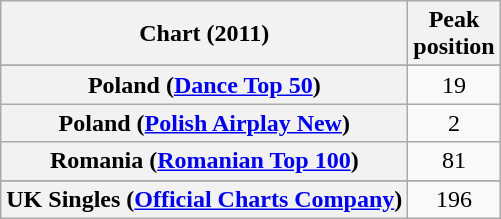<table class="wikitable sortable plainrowheaders" style="text-align:center">
<tr>
<th scope="col">Chart (2011)</th>
<th scope="col">Peak<br>position</th>
</tr>
<tr>
</tr>
<tr>
<th scope="row">Poland (<a href='#'>Dance Top 50</a>)</th>
<td>19</td>
</tr>
<tr>
<th scope="row">Poland (<a href='#'>Polish Airplay New</a>)</th>
<td>2</td>
</tr>
<tr>
<th scope="row">Romania (<a href='#'>Romanian Top 100</a>)</th>
<td>81</td>
</tr>
<tr>
</tr>
<tr>
</tr>
<tr>
</tr>
<tr>
</tr>
<tr>
</tr>
<tr>
<th scope="row">UK Singles (<a href='#'>Official Charts Company</a>)</th>
<td>196</td>
</tr>
</table>
